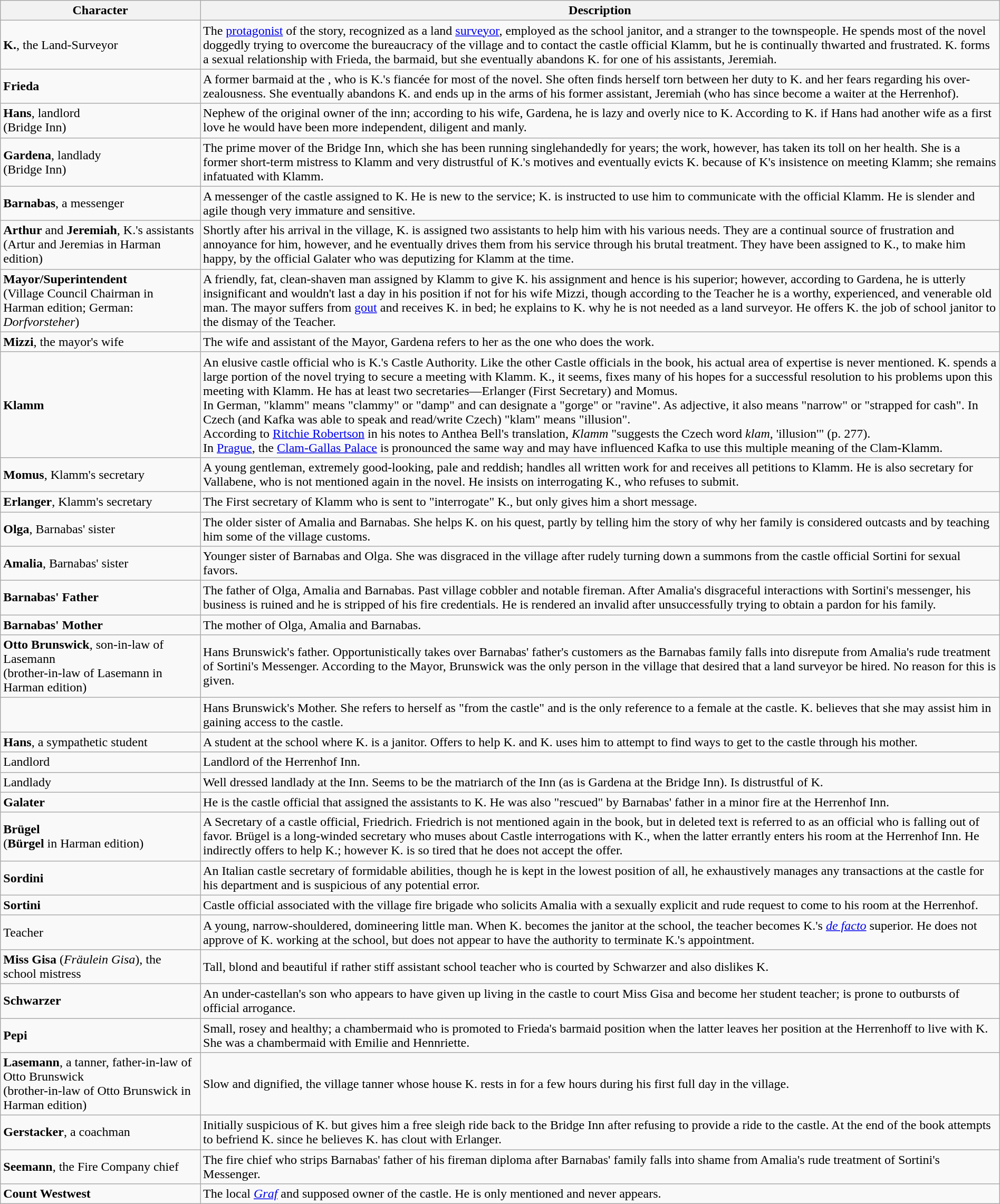<table class="wikitable" style="margin-right: 0;">
<tr>
<th>Character</th>
<th>Description</th>
</tr>
<tr>
<td><strong>K.</strong>, the Land-Surveyor</td>
<td>The <a href='#'>protagonist</a> of the story, recognized as a land <a href='#'>surveyor</a>, employed as the school janitor, and a stranger to the townspeople. He spends most of the novel doggedly trying to overcome the bureaucracy of the village and to contact the castle official Klamm, but he is continually thwarted and frustrated. K. forms a sexual relationship with Frieda, the barmaid, but she eventually abandons K. for one of his assistants, Jeremiah.</td>
</tr>
<tr>
<td><strong>Frieda</strong></td>
<td>A former barmaid at the , who is K.'s fiancée for most of the novel. She often finds herself torn between her duty to K. and her fears regarding his over-zealousness. She eventually abandons K. and ends up in the arms of his former assistant, Jeremiah (who has since become a waiter at the Herrenhof).</td>
</tr>
<tr>
<td><strong>Hans</strong>, landlord <br> (Bridge Inn)</td>
<td>Nephew of the original owner of the inn; according to his wife, Gardena, he is lazy and overly nice to K. According to K. if Hans had another wife as a first love he would have been more independent, diligent and manly.</td>
</tr>
<tr>
<td><strong>Gardena</strong>, landlady <br> (Bridge Inn)</td>
<td>The prime mover of the Bridge Inn, which she has been running singlehandedly for years; the work, however, has taken its toll on her health. She is a former short-term mistress to Klamm and very distrustful of K.'s motives and eventually evicts K. because of K's insistence on meeting Klamm; she remains infatuated with Klamm.</td>
</tr>
<tr>
<td><strong>Barnabas</strong>, a messenger</td>
<td>A messenger of the castle assigned to K. He is new to the service; K. is instructed to use him to communicate with the official Klamm. He is slender and agile though very immature and sensitive.</td>
</tr>
<tr>
<td><strong>Arthur</strong> and <strong>Jeremiah</strong>, K.'s assistants <br> (Artur and Jeremias in Harman edition)</td>
<td>Shortly after his arrival in the village, K. is assigned two assistants to help him with his various needs. They are a continual source of frustration and annoyance for him, however, and he eventually drives them from his service through his brutal treatment. They have been assigned to K., to make him happy, by the official Galater who was deputizing for Klamm at the time.</td>
</tr>
<tr>
<td><strong>Mayor/Superintendent</strong> <br> (Village Council Chairman in Harman edition; German: <em>Dorfvorsteher</em>)</td>
<td>A friendly, fat, clean-shaven man assigned by Klamm to give K. his assignment and hence is his superior; however, according to Gardena, he is utterly insignificant and wouldn't last a day in his position if not for his wife Mizzi, though according to the Teacher he is a worthy, experienced, and venerable old man. The mayor suffers from <a href='#'>gout</a> and receives K. in bed; he explains to K. why he is not needed as a land surveyor. He offers K. the job of school janitor to the dismay of the Teacher.</td>
</tr>
<tr>
<td><strong>Mizzi</strong>, the mayor's wife</td>
<td>The wife and assistant of the Mayor, Gardena refers to her as the one who does the work.</td>
</tr>
<tr>
<td><strong>Klamm</strong></td>
<td>An elusive castle official who is K.'s Castle Authority. Like the other Castle officials in the book, his actual area of expertise is never mentioned. K. spends a large portion of the novel trying to secure a meeting with Klamm. K., it seems, fixes many of his hopes for a successful resolution to his problems upon this meeting with Klamm. He has at least two secretaries—Erlanger (First Secretary) and Momus.<br>In German, "klamm" means "clammy" or "damp" and can designate a "gorge" or "ravine". As adjective, it also means "narrow" or "strapped for cash". In Czech (and Kafka was able to speak and read/write Czech) "klam" means "illusion".<br>According to <a href='#'>Ritchie Robertson</a> in his notes to Anthea Bell's translation, <em>Klamm</em> "suggests the Czech word <em>klam</em>, 'illusion'" (p. 277).<br>In <a href='#'>Prague</a>, the <a href='#'>Clam-Gallas Palace</a> is pronounced the same way and may have influenced Kafka to use this multiple meaning of the Clam-Klamm.</td>
</tr>
<tr>
<td><strong>Momus</strong>, Klamm's secretary</td>
<td>A young gentleman, extremely good-looking, pale and reddish; handles all written work for and receives all petitions to Klamm. He is also secretary for Vallabene, who is not mentioned again in the novel. He insists on interrogating K., who refuses to submit.</td>
</tr>
<tr>
<td><strong>Erlanger</strong>, Klamm's secretary</td>
<td>The First secretary of Klamm who is sent to "interrogate" K., but only gives him a short message.</td>
</tr>
<tr>
<td><strong>Olga</strong>, Barnabas' sister</td>
<td>The older sister of Amalia and Barnabas. She helps K. on his quest, partly by telling him the story of why her family is considered outcasts and by teaching him some of the village customs.</td>
</tr>
<tr>
<td><strong>Amalia</strong>, Barnabas' sister</td>
<td>Younger sister of Barnabas and Olga. She was disgraced in the village after rudely turning down a summons from the castle official Sortini for sexual favors.</td>
</tr>
<tr>
<td><strong>Barnabas' Father</strong></td>
<td>The father of Olga, Amalia and Barnabas. Past village cobbler and notable fireman. After Amalia's disgraceful interactions with Sortini's messenger, his business is ruined and he is stripped of his fire credentials. He is rendered an invalid after unsuccessfully trying to obtain a pardon for his family.</td>
</tr>
<tr>
<td><strong>Barnabas' Mother</strong></td>
<td>The mother of Olga, Amalia and Barnabas.</td>
</tr>
<tr>
<td><strong>Otto Brunswick</strong>, son-in-law of Lasemann <br> (brother-in-law of Lasemann in Harman edition)</td>
<td>Hans Brunswick's father. Opportunistically takes over Barnabas' father's customers as the Barnabas family falls into disrepute from Amalia's rude treatment of Sortini's Messenger. According to the Mayor, Brunswick was the only person in the village that desired that a land surveyor be hired. No reason for this is given.</td>
</tr>
<tr>
<td><strong> </strong></td>
<td>Hans Brunswick's Mother. She refers to herself as "from the castle" and is the only reference to a female at the castle. K. believes that she may assist him in gaining access to the castle.</td>
</tr>
<tr>
<td><strong>Hans</strong>, a sympathetic student</td>
<td>A student at the school where K. is a janitor. Offers to help K. and K. uses him to attempt to find ways to get to the castle through his mother.</td>
</tr>
<tr>
<td> Landlord</td>
<td>Landlord of the Herrenhof Inn.</td>
</tr>
<tr>
<td> Landlady</td>
<td>Well dressed landlady at the  Inn. Seems to be the matriarch of the Inn (as is Gardena at the Bridge Inn). Is distrustful of K.</td>
</tr>
<tr>
<td><strong>Galater</strong></td>
<td>He is the castle official that assigned the assistants to K. He was also "rescued" by Barnabas' father in a minor fire at the Herrenhof Inn.</td>
</tr>
<tr>
<td><strong>Brügel</strong> <br> (<strong>Bürgel</strong> in Harman edition)</td>
<td>A Secretary of a castle official, Friedrich. Friedrich is not mentioned again in the book, but in deleted text is referred to as an official who is falling out of favor. Brügel is a long-winded secretary who muses about Castle interrogations with K., when the latter errantly enters his room at the Herrenhof Inn. He indirectly offers to help K.; however K. is so tired that he does not accept the offer.</td>
</tr>
<tr>
<td><strong>Sordini</strong></td>
<td>An Italian castle secretary of formidable abilities, though he is kept in the lowest position of all, he exhaustively manages any transactions at the castle for his department and is suspicious of any potential error.</td>
</tr>
<tr>
<td><strong>Sortini</strong></td>
<td>Castle official associated with the village fire brigade who solicits Amalia with a sexually explicit and rude request to come to his room at the Herrenhof.</td>
</tr>
<tr>
<td>Teacher</td>
<td>A young, narrow-shouldered, domineering little man. When K. becomes the janitor at the school, the teacher becomes K.'s <em><a href='#'>de facto</a></em> superior. He does not approve of K. working at the school, but does not appear to have the authority to terminate K.'s appointment.</td>
</tr>
<tr>
<td><strong>Miss Gisa</strong> (<em>Fräulein Gisa</em>), the school mistress</td>
<td>Tall, blond and beautiful if rather stiff assistant school teacher who is courted by Schwarzer and also dislikes K.</td>
</tr>
<tr>
<td><strong>Schwarzer</strong></td>
<td>An under-castellan's son who appears to have given up living in the castle to court Miss Gisa and become her student teacher; is prone to outbursts of official arrogance.</td>
</tr>
<tr>
<td><strong>Pepi</strong></td>
<td>Small, rosey and healthy; a chambermaid who is promoted to Frieda's barmaid position when the latter leaves her position at the Herrenhoff to live with K. She was a chambermaid with Emilie and Hennriette.</td>
</tr>
<tr>
<td><strong>Lasemann</strong>, a tanner, father-in-law of Otto Brunswick <br> (brother-in-law of Otto Brunswick in Harman edition)</td>
<td>Slow and dignified, the village tanner whose house K. rests in for a few hours during his first full day in the village.</td>
</tr>
<tr>
<td><strong>Gerstacker</strong>, a coachman</td>
<td>Initially suspicious of K. but gives him a free sleigh ride back to the Bridge Inn after refusing to provide a ride to the castle. At the end of the book attempts to befriend K. since he believes K. has clout with Erlanger.</td>
</tr>
<tr>
<td><strong>Seemann</strong>, the Fire Company chief</td>
<td>The fire chief who strips Barnabas' father of his fireman diploma after Barnabas' family falls into shame from Amalia's rude treatment of Sortini's Messenger.</td>
</tr>
<tr>
<td><strong>Count Westwest</strong></td>
<td>The local <em><a href='#'>Graf</a></em> and supposed owner of the castle. He is only mentioned and never appears.</td>
</tr>
</table>
